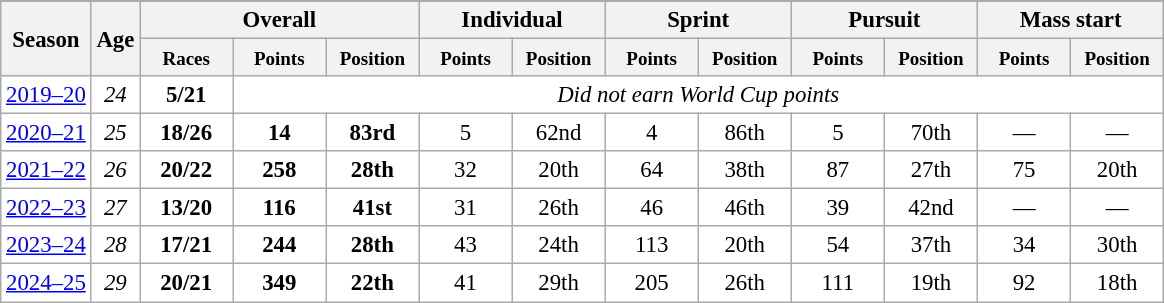<table class="wikitable" style="font-size:95%; text-align:center; border:grey solid 1px; border-collapse:collapse; background:#ffffff;">
<tr class="hintergrundfarbe5">
</tr>
<tr style="background:#efefef;">
<th colspan="1" rowspan="2" color:white; width:115px;">Season</th>
<th colspan="1" rowspan="2" color:white; width:115px;">Age</th>
<th colspan="3" color:white; width:115px;">Overall</th>
<th colspan="2" color:white; width:115px;">Individual</th>
<th colspan="2" color:white; width:115px;">Sprint</th>
<th colspan="2" color:white; width:115px;">Pursuit</th>
<th colspan="2" color:white; width:115px;">Mass start</th>
</tr>
<tr>
<th style="width:55px;"><small>Races</small></th>
<th style="width:55px;"><small>Points</small></th>
<th style="width:55px;"><small>Position</small></th>
<th style="width:55px;"><small>Points</small></th>
<th style="width:55px;"><small>Position</small></th>
<th style="width:55px;"><small>Points</small></th>
<th style="width:55px;"><small>Position</small></th>
<th style="width:55px;"><small>Points</small></th>
<th style="width:55px;"><small>Position</small></th>
<th style="width:55px;"><small>Points</small></th>
<th style="width:55px;"><small>Position</small></th>
</tr>
<tr>
<td><a href='#'>2019–20</a></td>
<td><em>24</em></td>
<td><strong>5/21</strong></td>
<td colspan=10 rowspan=1 align=center><em>Did not earn World Cup points</em></td>
</tr>
<tr>
<td><a href='#'>2020–21</a></td>
<td><em>25</em></td>
<td><strong>18/26</strong></td>
<td><strong>14</strong></td>
<td><strong>83rd</strong></td>
<td>5</td>
<td>62nd</td>
<td>4</td>
<td>86th</td>
<td>5</td>
<td>70th</td>
<td>—</td>
<td>—</td>
</tr>
<tr>
<td><a href='#'>2021–22</a></td>
<td><em>26</em></td>
<td><strong>20/22</strong></td>
<td><strong>258</strong></td>
<td><strong>28th</strong></td>
<td>32</td>
<td>20th</td>
<td>64</td>
<td>38th</td>
<td>87</td>
<td>27th</td>
<td>75</td>
<td>20th</td>
</tr>
<tr>
<td><a href='#'>2022–23</a></td>
<td><em>27</em></td>
<td><strong>13/20</strong></td>
<td><strong>116</strong></td>
<td><strong>41st</strong></td>
<td>31</td>
<td>26th</td>
<td>46</td>
<td>46th</td>
<td>39</td>
<td>42nd</td>
<td>—</td>
<td>—</td>
</tr>
<tr>
<td><a href='#'>2023–24</a></td>
<td><em>28</em></td>
<td><strong>17/21</strong></td>
<td><strong>244</strong></td>
<td><strong>28th</strong></td>
<td>43</td>
<td>24th</td>
<td>113</td>
<td>20th</td>
<td>54</td>
<td>37th</td>
<td>34</td>
<td>30th</td>
</tr>
<tr>
<td><a href='#'>2024–25</a></td>
<td><em>29</em></td>
<td><strong>20/21</strong></td>
<td><strong>349</strong></td>
<td><strong>22th</strong></td>
<td>41</td>
<td>29th</td>
<td>205</td>
<td>26th</td>
<td>111</td>
<td>19th</td>
<td>92</td>
<td>18th</td>
</tr>
</table>
